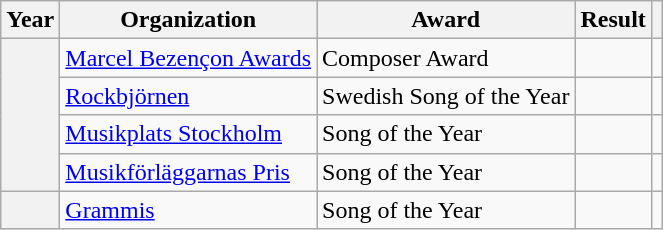<table class="wikitable plainrowheaders">
<tr>
<th scope=col class="sortable">Year</th>
<th scope=col class="sortable">Organization</th>
<th scope=col class="sortable">Award</th>
<th scope=col class="sortable">Result</th>
<th scope=col class="unsortable"></th>
</tr>
<tr>
<th rowspan=4 scope="row"></th>
<td><a href='#'>Marcel Bezençon Awards</a></td>
<td>Composer Award</td>
<td></td>
<td></td>
</tr>
<tr>
<td><a href='#'>Rockbjörnen</a></td>
<td>Swedish Song of the Year</td>
<td></td>
<td></td>
</tr>
<tr>
<td><a href='#'>Musikplats Stockholm</a></td>
<td>Song of the Year</td>
<td></td>
<td style="text-align:center;"></td>
</tr>
<tr>
<td><a href='#'>Musikförläggarnas Pris</a></td>
<td>Song of the Year</td>
<td></td>
<td style="text-align:center;"></td>
</tr>
<tr>
<th rowspan=1 scope="row"></th>
<td><a href='#'>Grammis</a></td>
<td>Song of the Year</td>
<td></td>
<td style="text-align:center;"></td>
</tr>
</table>
